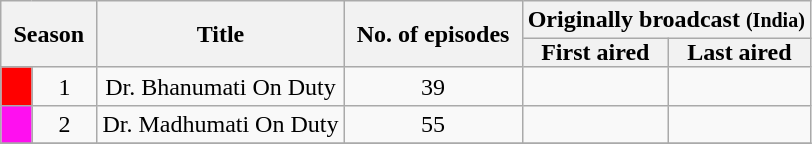<table class="wikitable" style="text-align:center">
<tr>
<th style="padding: 0 8px"  colspan="2" rowspan="2">Season</th>
<th rowspan="2">Title</th>
<th style="padding: 0 8px" rowspan="2">No. of episodes</th>
<th colspan="2">Originally broadcast <small>(India)</small></th>
</tr>
<tr>
<th style="padding: 0 8px">First aired</th>
<th style="padding: 0 8px">Last aired</th>
</tr>
<tr>
<td style="background:#FF0000"></td>
<td align="center">1</td>
<td>Dr. Bhanumati On Duty</td>
<td align="center">39</td>
<td align="center"></td>
<td align="center"></td>
</tr>
<tr>
<td style="background:#FF0FF0"></td>
<td align="center">2</td>
<td>Dr. Madhumati On Duty</td>
<td align="center">55</td>
<td align="center"></td>
<td align="center"></td>
</tr>
<tr>
</tr>
</table>
